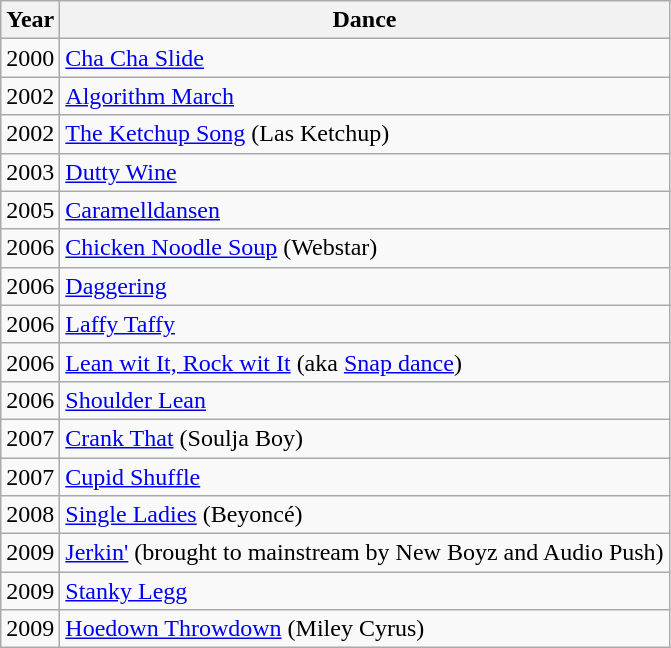<table class="wikitable sortable">
<tr>
<th>Year</th>
<th>Dance</th>
</tr>
<tr>
<td>2000</td>
<td><a href='#'>Cha Cha Slide</a></td>
</tr>
<tr>
<td>2002</td>
<td><a href='#'>Algorithm March</a></td>
</tr>
<tr>
<td>2002</td>
<td><a href='#'>The Ketchup Song</a> (Las Ketchup)</td>
</tr>
<tr>
<td>2003</td>
<td><a href='#'>Dutty Wine</a></td>
</tr>
<tr>
<td>2005</td>
<td><a href='#'>Caramelldansen</a></td>
</tr>
<tr>
<td>2006</td>
<td><a href='#'>Chicken Noodle Soup</a> (Webstar)</td>
</tr>
<tr>
<td>2006</td>
<td><a href='#'>Daggering</a></td>
</tr>
<tr>
<td>2006</td>
<td><a href='#'>Laffy Taffy</a></td>
</tr>
<tr>
<td>2006</td>
<td><a href='#'>Lean wit It, Rock wit It</a> (aka <a href='#'>Snap dance</a>)</td>
</tr>
<tr>
<td>2006</td>
<td><a href='#'>Shoulder Lean</a></td>
</tr>
<tr>
<td>2007</td>
<td><a href='#'>Crank That</a> (Soulja Boy)</td>
</tr>
<tr>
<td>2007</td>
<td><a href='#'>Cupid Shuffle</a></td>
</tr>
<tr>
<td>2008</td>
<td><a href='#'>Single Ladies</a> (Beyoncé)</td>
</tr>
<tr>
<td>2009</td>
<td><a href='#'>Jerkin'</a> (brought to mainstream by New Boyz and Audio Push)</td>
</tr>
<tr>
<td>2009</td>
<td><a href='#'>Stanky Legg</a></td>
</tr>
<tr>
<td>2009</td>
<td><a href='#'>Hoedown Throwdown</a> (Miley Cyrus)</td>
</tr>
</table>
